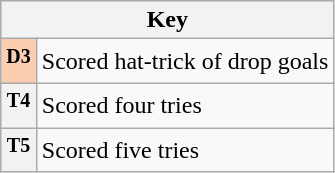<table class="wikitable plainrowheaders">
<tr>
<th colspan="2" scope="col">Key</th>
</tr>
<tr>
<th align="left" style="background-color:#FBCEB1" scope="row"><sup>D3</sup></th>
<td align="left">Scored hat-trick of drop goals</td>
</tr>
<tr>
<th align="left" scope="row"><sup>T4</sup></th>
<td align="left">Scored four tries</td>
</tr>
<tr>
<th align="left" scope="row"><sup>T5</sup></th>
<td align="left">Scored five tries</td>
</tr>
</table>
